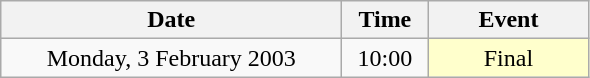<table class = "wikitable" style="text-align:center;">
<tr>
<th width=220>Date</th>
<th width=50>Time</th>
<th width=100>Event</th>
</tr>
<tr>
<td>Monday, 3 February 2003</td>
<td>10:00</td>
<td bgcolor=ffffcc>Final</td>
</tr>
</table>
